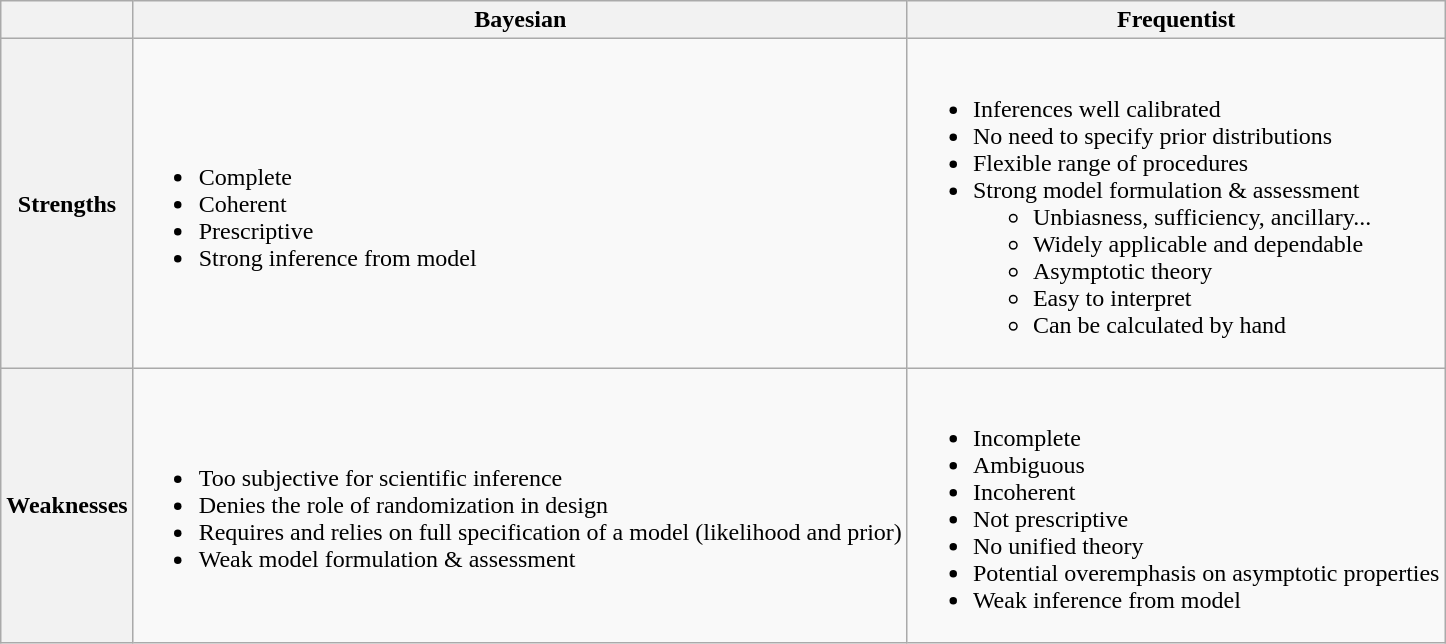<table class="wikitable" style="border: 1px solid darkgray;">
<tr>
<th scope="col"></th>
<th scope="col">Bayesian</th>
<th scope="col">Frequentist</th>
</tr>
<tr>
<th>Strengths</th>
<td><br><ul><li>Complete</li><li>Coherent</li><li>Prescriptive</li><li>Strong inference from model</li></ul></td>
<td><br><ul><li>Inferences well calibrated</li><li>No need to specify prior distributions</li><li>Flexible range of procedures</li><li>Strong model formulation & assessment<ul><li>Unbiasness, sufficiency, ancillary...</li><li>Widely applicable and dependable</li><li>Asymptotic theory</li><li>Easy to interpret</li><li>Can be calculated by hand</li></ul></li></ul></td>
</tr>
<tr>
<th>Weaknesses</th>
<td><br><ul><li>Too subjective for scientific inference</li><li>Denies the role of randomization in design</li><li>Requires and relies on full specification of a model (likelihood and prior)</li><li>Weak model formulation & assessment</li></ul></td>
<td><br><ul><li>Incomplete</li><li>Ambiguous</li><li>Incoherent</li><li>Not prescriptive</li><li>No unified theory</li><li>Potential overemphasis on asymptotic properties</li><li>Weak inference from model</li></ul></td>
</tr>
</table>
